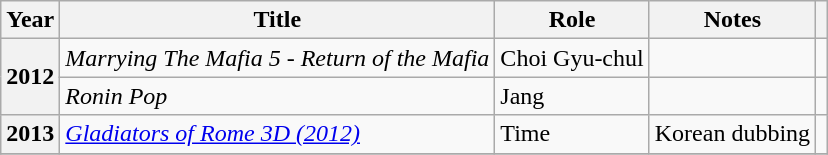<table class="wikitable sortable plainrowheaders">
<tr>
<th scope="col">Year</th>
<th scope="col">Title</th>
<th scope="col">Role</th>
<th scope="col">Notes</th>
<th scope="col" class="unsortable"></th>
</tr>
<tr>
<th scope="row" rowspan="2">2012</th>
<td><em>Marrying The Mafia 5 - Return of the Mafia</em></td>
<td>Choi Gyu-chul</td>
<td></td>
<td></td>
</tr>
<tr>
<td><em>Ronin Pop</em></td>
<td>Jang</td>
<td></td>
<td></td>
</tr>
<tr>
<th scope="row">2013</th>
<td><em><a href='#'>Gladiators of Rome 3D (2012)</a></em></td>
<td>Time</td>
<td>Korean dubbing</td>
<td></td>
</tr>
<tr>
</tr>
</table>
